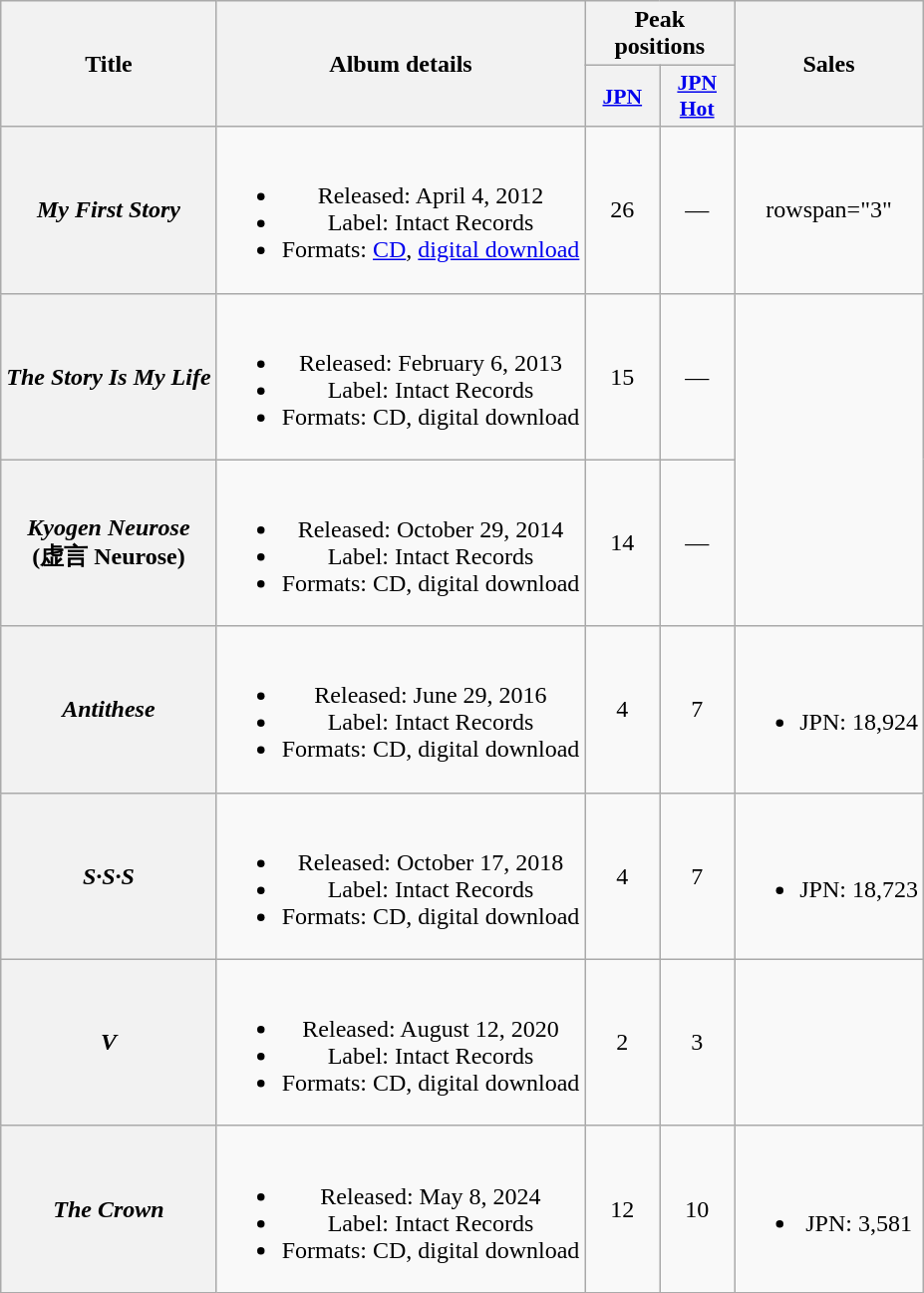<table class="wikitable plainrowheaders" style="text-align:center">
<tr>
<th scope="col" rowspan="2">Title</th>
<th scope="col" rowspan="2">Album details</th>
<th scope="col" colspan="2">Peak positions</th>
<th scope="col" rowspan="2">Sales</th>
</tr>
<tr>
<th scope="col" style="width:3em;font-size:90%;"><a href='#'>JPN</a><br></th>
<th scope="col" style="width:3em;font-size:90%;"><a href='#'>JPN<br>Hot</a><br></th>
</tr>
<tr>
<th scope="row"><em>My First Story</em></th>
<td><br><ul><li>Released: April 4, 2012</li><li>Label: Intact Records</li><li>Formats: <a href='#'>CD</a>, <a href='#'>digital download</a></li></ul></td>
<td>26</td>
<td>—</td>
<td>rowspan="3" </td>
</tr>
<tr>
<th scope="row"><em>The Story Is My Life</em></th>
<td><br><ul><li>Released: February 6, 2013</li><li>Label: Intact Records</li><li>Formats: CD, digital download</li></ul></td>
<td>15</td>
<td>—</td>
</tr>
<tr>
<th scope="row"><em>Kyogen Neurose</em><br>(虚言 Neurose)</th>
<td><br><ul><li>Released: October 29, 2014</li><li>Label: Intact Records</li><li>Formats: CD, digital download</li></ul></td>
<td>14</td>
<td>—</td>
</tr>
<tr>
<th scope="row"><em>Antithese</em></th>
<td><br><ul><li>Released: June 29, 2016</li><li>Label: Intact Records</li><li>Formats: CD, digital download</li></ul></td>
<td>4</td>
<td>7</td>
<td><br><ul><li>JPN: 18,924</li></ul></td>
</tr>
<tr>
<th scope="row"><em>S·S·S</em></th>
<td><br><ul><li>Released: October 17, 2018</li><li>Label: Intact Records</li><li>Formats: CD, digital download</li></ul></td>
<td>4</td>
<td>7</td>
<td><br><ul><li>JPN: 18,723</li></ul></td>
</tr>
<tr>
<th scope="row"><em>V</em></th>
<td><br><ul><li>Released: August 12, 2020</li><li>Label: Intact Records</li><li>Formats: CD, digital download</li></ul></td>
<td>2</td>
<td>3</td>
<td></td>
</tr>
<tr>
<th scope="row"><em>The Crown</em></th>
<td><br><ul><li>Released: May 8, 2024</li><li>Label: Intact Records</li><li>Formats: CD, digital download</li></ul></td>
<td>12</td>
<td>10</td>
<td><br><ul><li>JPN: 3,581</li></ul></td>
</tr>
</table>
